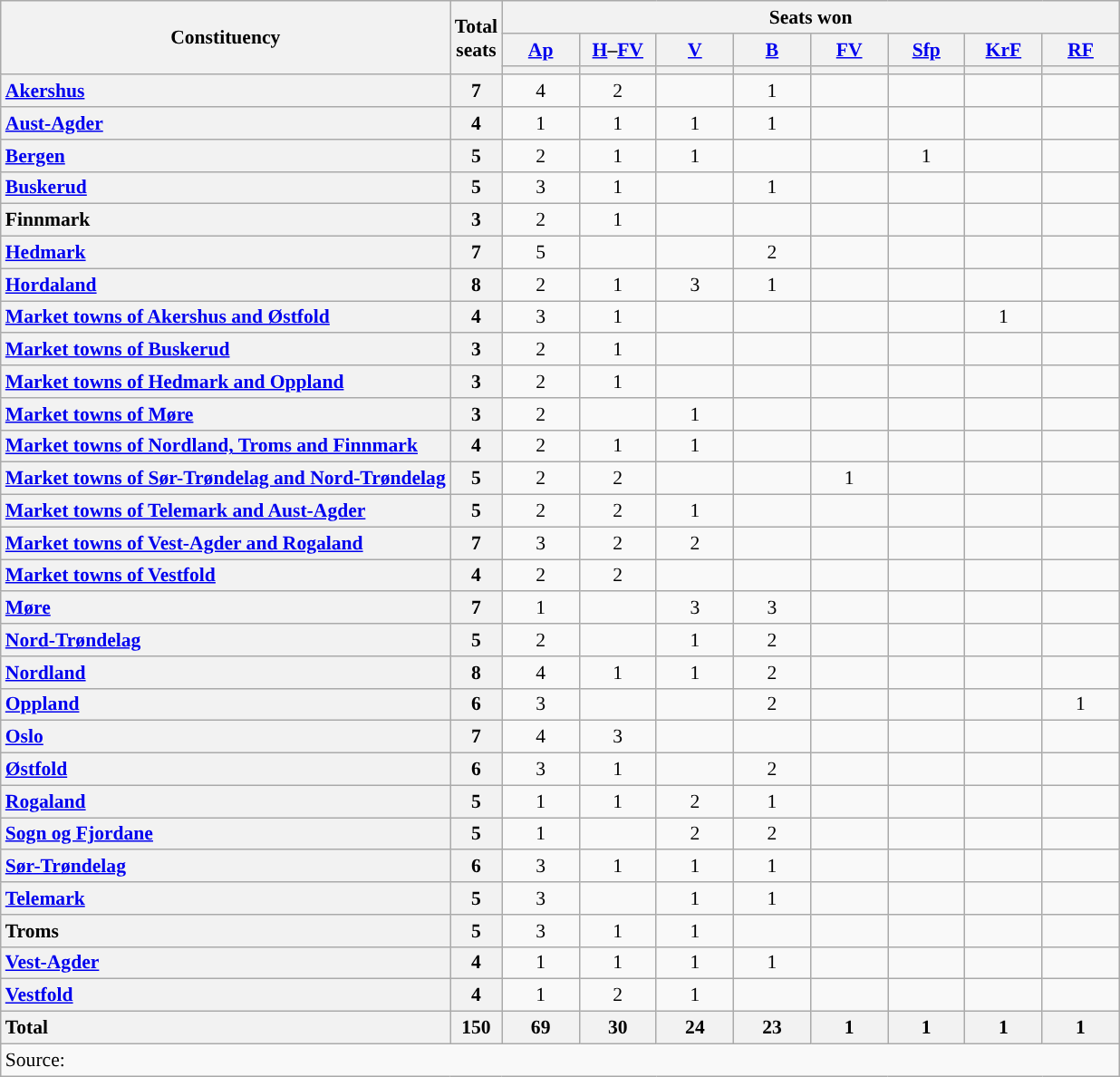<table class="wikitable" style="text-align:center; font-size: 0.9em;">
<tr>
<th rowspan="3">Constituency</th>
<th rowspan="3">Total<br>seats</th>
<th colspan="8">Seats won</th>
</tr>
<tr>
<th class="unsortable" style="width:50px;"><a href='#'>Ap</a></th>
<th class="unsortable" style="width:50px;"><a href='#'>H</a>–<a href='#'>FV</a></th>
<th class="unsortable" style="width:50px;"><a href='#'>V</a></th>
<th class="unsortable" style="width:50px;"><a href='#'>B</a></th>
<th class="unsortable" style="width:50px;"><a href='#'>FV</a></th>
<th class="unsortable" style="width:50px;"><a href='#'>Sfp</a></th>
<th class="unsortable" style="width:50px;"><a href='#'>KrF</a></th>
<th class="unsortable" style="width:50px;"><a href='#'>RF</a></th>
</tr>
<tr>
<th style="background:"></th>
<th style="background:"></th>
<th style="background:"></th>
<th style="background:"></th>
<th style="background:"></th>
<th style="background:"></th>
<th style="background:"></th>
<th style="background:"></th>
</tr>
<tr>
<th style="text-align: left;"><a href='#'>Akershus</a></th>
<th>7</th>
<td>4</td>
<td>2</td>
<td></td>
<td>1</td>
<td></td>
<td></td>
<td></td>
<td></td>
</tr>
<tr>
<th style="text-align: left;"><a href='#'>Aust-Agder</a></th>
<th>4</th>
<td>1</td>
<td>1</td>
<td>1</td>
<td>1</td>
<td></td>
<td></td>
<td></td>
<td></td>
</tr>
<tr>
<th style="text-align: left;"><a href='#'>Bergen</a></th>
<th>5</th>
<td>2</td>
<td>1</td>
<td>1</td>
<td></td>
<td></td>
<td>1</td>
<td></td>
<td></td>
</tr>
<tr>
<th style="text-align: left;"><a href='#'>Buskerud</a></th>
<th>5</th>
<td>3</td>
<td>1</td>
<td></td>
<td>1</td>
<td></td>
<td></td>
<td></td>
<td></td>
</tr>
<tr>
<th style="text-align: left;">Finnmark</th>
<th>3</th>
<td>2</td>
<td>1</td>
<td></td>
<td></td>
<td></td>
<td></td>
<td></td>
<td></td>
</tr>
<tr>
<th style="text-align: left;"><a href='#'>Hedmark</a></th>
<th>7</th>
<td>5</td>
<td></td>
<td></td>
<td>2</td>
<td></td>
<td></td>
<td></td>
<td></td>
</tr>
<tr>
<th style="text-align: left;"><a href='#'>Hordaland</a></th>
<th>8</th>
<td>2</td>
<td>1</td>
<td>3</td>
<td>1</td>
<td></td>
<td></td>
<td></td>
<td></td>
</tr>
<tr>
<th style="text-align: left;"><a href='#'>Market towns of Akershus and Østfold</a></th>
<th>4</th>
<td>3</td>
<td>1</td>
<td></td>
<td></td>
<td></td>
<td></td>
<td>1</td>
<td></td>
</tr>
<tr>
<th style="text-align: left;"><a href='#'>Market towns of Buskerud</a></th>
<th>3</th>
<td>2</td>
<td>1</td>
<td></td>
<td></td>
<td></td>
<td></td>
<td></td>
<td></td>
</tr>
<tr>
<th style="text-align: left;"><a href='#'>Market towns of Hedmark and Oppland</a></th>
<th>3</th>
<td>2</td>
<td>1</td>
<td></td>
<td></td>
<td></td>
<td></td>
<td></td>
<td></td>
</tr>
<tr>
<th style="text-align: left;"><a href='#'>Market towns of Møre</a></th>
<th>3</th>
<td>2</td>
<td></td>
<td>1</td>
<td></td>
<td></td>
<td></td>
<td></td>
<td></td>
</tr>
<tr>
<th style="text-align: left;"><a href='#'>Market towns of Nordland, Troms and Finnmark</a></th>
<th>4</th>
<td>2</td>
<td>1</td>
<td>1</td>
<td></td>
<td></td>
<td></td>
<td></td>
<td></td>
</tr>
<tr>
<th style="text-align: left;"><a href='#'>Market towns of Sør-Trøndelag and Nord-Trøndelag</a></th>
<th>5</th>
<td>2</td>
<td>2</td>
<td></td>
<td></td>
<td>1</td>
<td></td>
<td></td>
<td></td>
</tr>
<tr>
<th style="text-align: left;"><a href='#'>Market towns of Telemark and Aust-Agder</a></th>
<th>5</th>
<td>2</td>
<td>2</td>
<td>1</td>
<td></td>
<td></td>
<td></td>
<td></td>
<td></td>
</tr>
<tr>
<th style="text-align: left;"><a href='#'>Market towns of Vest-Agder and Rogaland</a></th>
<th>7</th>
<td>3</td>
<td>2</td>
<td>2</td>
<td></td>
<td></td>
<td></td>
<td></td>
<td></td>
</tr>
<tr>
<th style="text-align: left;"><a href='#'>Market towns of Vestfold</a></th>
<th>4</th>
<td>2</td>
<td>2</td>
<td></td>
<td></td>
<td></td>
<td></td>
<td></td>
<td></td>
</tr>
<tr>
<th style="text-align: left;"><a href='#'>Møre</a></th>
<th>7</th>
<td>1</td>
<td></td>
<td>3</td>
<td>3</td>
<td></td>
<td></td>
<td></td>
<td></td>
</tr>
<tr>
<th style="text-align: left;"><a href='#'>Nord-Trøndelag</a></th>
<th>5</th>
<td>2</td>
<td></td>
<td>1</td>
<td>2</td>
<td></td>
<td></td>
<td></td>
<td></td>
</tr>
<tr>
<th style="text-align: left;"><a href='#'>Nordland</a></th>
<th>8</th>
<td>4</td>
<td>1</td>
<td>1</td>
<td>2</td>
<td></td>
<td></td>
<td></td>
<td></td>
</tr>
<tr>
<th style="text-align: left;"><a href='#'>Oppland</a></th>
<th>6</th>
<td>3</td>
<td></td>
<td></td>
<td>2</td>
<td></td>
<td></td>
<td></td>
<td>1</td>
</tr>
<tr>
<th style="text-align: left;"><a href='#'>Oslo</a></th>
<th>7</th>
<td>4</td>
<td>3</td>
<td></td>
<td></td>
<td></td>
<td></td>
<td></td>
<td></td>
</tr>
<tr>
<th style="text-align: left;"><a href='#'>Østfold</a></th>
<th>6</th>
<td>3</td>
<td>1</td>
<td></td>
<td>2</td>
<td></td>
<td></td>
<td></td>
<td></td>
</tr>
<tr>
<th style="text-align: left;"><a href='#'>Rogaland</a></th>
<th>5</th>
<td>1</td>
<td>1</td>
<td>2</td>
<td>1</td>
<td></td>
<td></td>
<td></td>
<td></td>
</tr>
<tr>
<th style="text-align: left;"><a href='#'>Sogn og Fjordane</a></th>
<th>5</th>
<td>1</td>
<td></td>
<td>2</td>
<td>2</td>
<td></td>
<td></td>
<td></td>
<td></td>
</tr>
<tr>
<th style="text-align: left;"><a href='#'>Sør-Trøndelag</a></th>
<th>6</th>
<td>3</td>
<td>1</td>
<td>1</td>
<td>1</td>
<td></td>
<td></td>
<td></td>
<td></td>
</tr>
<tr>
<th style="text-align: left;"><a href='#'>Telemark</a></th>
<th>5</th>
<td>3</td>
<td></td>
<td>1</td>
<td>1</td>
<td></td>
<td></td>
<td></td>
<td></td>
</tr>
<tr>
<th style="text-align: left;">Troms</th>
<th>5</th>
<td>3</td>
<td>1</td>
<td>1</td>
<td></td>
<td></td>
<td></td>
<td></td>
<td></td>
</tr>
<tr>
<th style="text-align: left;"><a href='#'>Vest-Agder</a></th>
<th>4</th>
<td>1</td>
<td>1</td>
<td>1</td>
<td>1</td>
<td></td>
<td></td>
<td></td>
<td></td>
</tr>
<tr>
<th style="text-align: left;"><a href='#'>Vestfold</a></th>
<th>4</th>
<td>1</td>
<td>2</td>
<td>1</td>
<td></td>
<td></td>
<td></td>
<td></td>
<td></td>
</tr>
<tr>
<th style="text-align: left;">Total</th>
<th>150</th>
<th>69</th>
<th>30</th>
<th>24</th>
<th>23</th>
<th>1</th>
<th>1</th>
<th>1</th>
<th>1</th>
</tr>
<tr>
<td align=left colspan="10">Source: </td>
</tr>
</table>
